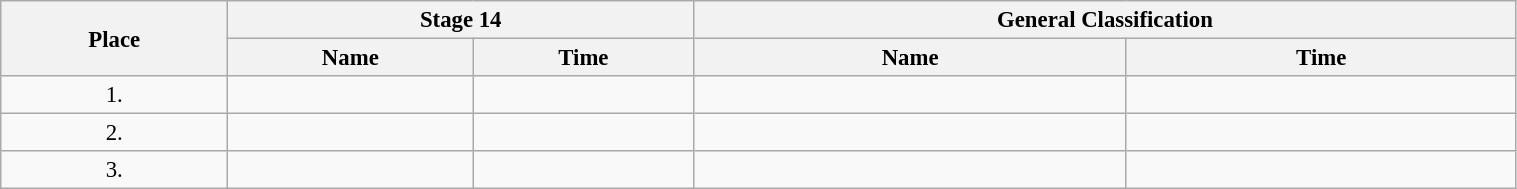<table class=wikitable style="font-size:95%" width="80%">
<tr>
<th rowspan="2">Place</th>
<th colspan="2">Stage 14</th>
<th colspan="2">General Classification</th>
</tr>
<tr>
<th>Name</th>
<th>Time</th>
<th>Name</th>
<th>Time</th>
</tr>
<tr>
<td align="center">1.</td>
<td></td>
<td></td>
<td></td>
<td></td>
</tr>
<tr>
<td align="center">2.</td>
<td></td>
<td></td>
<td></td>
<td></td>
</tr>
<tr>
<td align="center">3.</td>
<td></td>
<td></td>
<td></td>
<td></td>
</tr>
</table>
